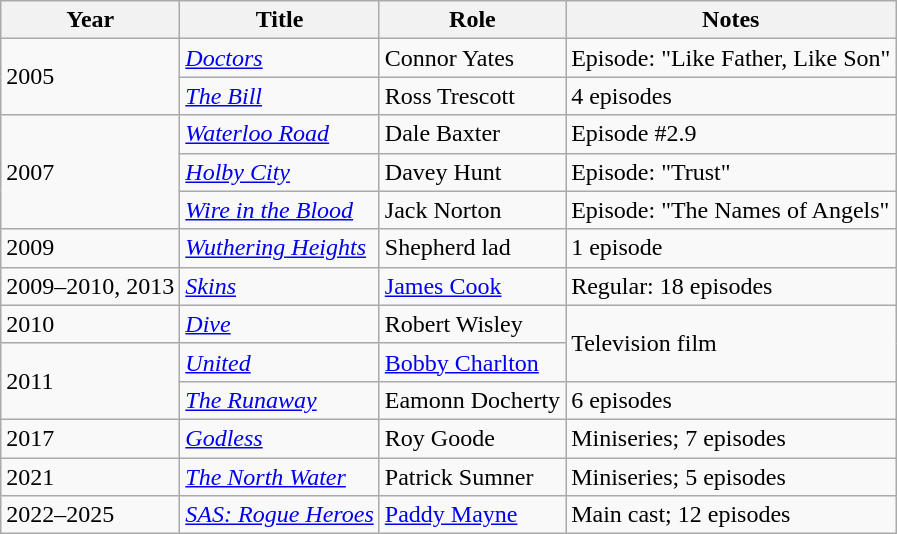<table class="wikitable sortable">
<tr>
<th>Year</th>
<th>Title</th>
<th>Role</th>
<th>Notes</th>
</tr>
<tr>
<td rowspan=2>2005</td>
<td><em><a href='#'>Doctors</a></em></td>
<td>Connor Yates</td>
<td>Episode: "Like Father, Like Son"</td>
</tr>
<tr>
<td><em><a href='#'>The Bill</a></em></td>
<td>Ross Trescott</td>
<td>4 episodes</td>
</tr>
<tr>
<td rowspan=3>2007</td>
<td><em><a href='#'>Waterloo Road</a></em></td>
<td>Dale Baxter</td>
<td>Episode #2.9</td>
</tr>
<tr>
<td><em><a href='#'>Holby City</a></em></td>
<td>Davey Hunt</td>
<td>Episode: "Trust"</td>
</tr>
<tr>
<td><em><a href='#'>Wire in the Blood</a></em></td>
<td>Jack Norton</td>
<td>Episode: "The Names of Angels"</td>
</tr>
<tr>
<td>2009</td>
<td><em><a href='#'>Wuthering Heights</a></em></td>
<td>Shepherd lad</td>
<td>1 episode</td>
</tr>
<tr>
<td>2009–2010, 2013</td>
<td><em><a href='#'>Skins</a></em></td>
<td><a href='#'>James Cook</a></td>
<td>Regular: 18 episodes</td>
</tr>
<tr>
<td>2010</td>
<td><em><a href='#'>Dive</a></em></td>
<td>Robert Wisley</td>
<td rowspan=2>Television film</td>
</tr>
<tr>
<td rowspan=2>2011</td>
<td><em><a href='#'>United</a></em></td>
<td><a href='#'>Bobby Charlton</a></td>
</tr>
<tr>
<td><em><a href='#'>The Runaway</a></em></td>
<td>Eamonn Docherty</td>
<td>6 episodes</td>
</tr>
<tr>
<td>2017</td>
<td><em><a href='#'>Godless</a></em></td>
<td>Roy Goode</td>
<td>Miniseries; 7 episodes</td>
</tr>
<tr>
<td>2021</td>
<td><em><a href='#'>The North Water</a></em></td>
<td>Patrick Sumner</td>
<td>Miniseries; 5 episodes</td>
</tr>
<tr>
<td>2022–2025</td>
<td><em><a href='#'>SAS: Rogue Heroes</a></em></td>
<td><a href='#'>Paddy Mayne</a></td>
<td>Main cast; 12 episodes</td>
</tr>
</table>
